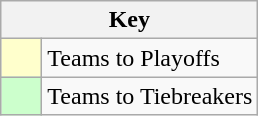<table class="wikitable" style="text-align: center;">
<tr>
<th colspan=2>Key</th>
</tr>
<tr>
<td style="background:#ffffcc; width:20px;"></td>
<td align=left>Teams to Playoffs</td>
</tr>
<tr>
<td style="background:#ccffcc; width:20px;"></td>
<td align=left>Teams to Tiebreakers</td>
</tr>
</table>
